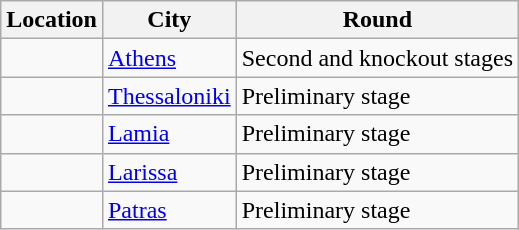<table class="wikitable sortable">
<tr>
<th>Location</th>
<th>City</th>
<th>Round</th>
</tr>
<tr>
<td></td>
<td><a href='#'>Athens</a></td>
<td>Second and knockout stages</td>
</tr>
<tr>
<td></td>
<td><a href='#'>Thessaloniki</a></td>
<td>Preliminary stage</td>
</tr>
<tr>
<td></td>
<td><a href='#'>Lamia</a></td>
<td>Preliminary stage</td>
</tr>
<tr>
<td></td>
<td><a href='#'>Larissa</a></td>
<td>Preliminary stage</td>
</tr>
<tr>
<td></td>
<td><a href='#'>Patras</a></td>
<td>Preliminary stage</td>
</tr>
</table>
